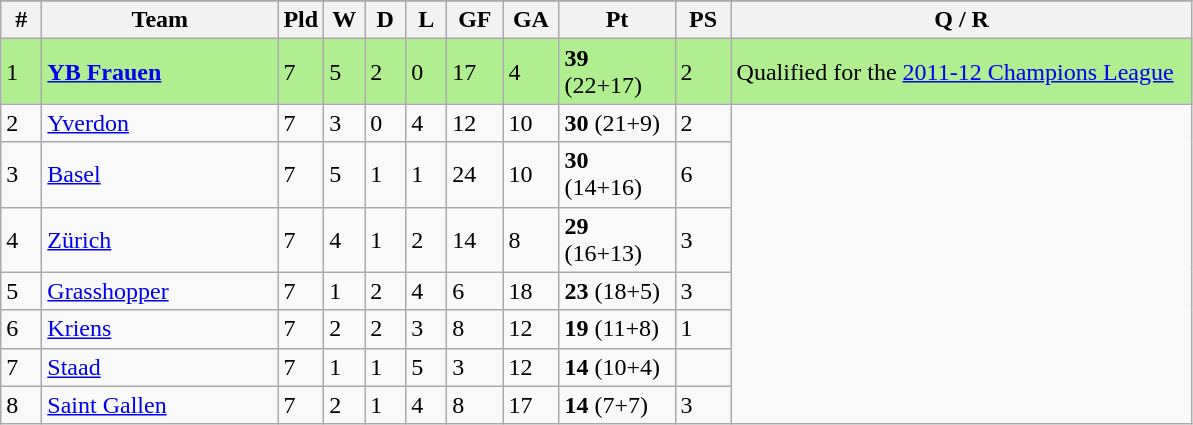<table class=wikitable>
<tr align=center>
</tr>
<tr>
<th width=20>#</th>
<th width=150>Team</th>
<th width=20>Pld</th>
<th width=20>W</th>
<th width=20>D</th>
<th width=20>L</th>
<th width=30>GF</th>
<th width=30>GA</th>
<th width=70>Pt</th>
<th width=30>PS</th>
<th width=300>Q / R</th>
</tr>
<tr bgcolor=B0EE90>
<td>1</td>
<td align="left"><strong><a href='#'>YB Frauen</a></strong></td>
<td>7</td>
<td>5</td>
<td>2</td>
<td>0</td>
<td>17</td>
<td>4</td>
<td><strong>39</strong> (22+17)</td>
<td>2 </td>
<td>Qualified for the <a href='#'>2011-12 Champions League</a></td>
</tr>
<tr>
<td>2</td>
<td align="left"><a href='#'>Yverdon</a></td>
<td>7</td>
<td>3</td>
<td>0</td>
<td>4</td>
<td>12</td>
<td>10</td>
<td><strong>30</strong> (21+9)</td>
<td>2 </td>
</tr>
<tr>
<td>3</td>
<td align="left"><a href='#'>Basel</a></td>
<td>7</td>
<td>5</td>
<td>1</td>
<td>1</td>
<td>24</td>
<td>10</td>
<td><strong>30</strong> (14+16)</td>
<td>6 </td>
</tr>
<tr>
<td>4</td>
<td align="left"><a href='#'>Zürich</a></td>
<td>7</td>
<td>4</td>
<td>1</td>
<td>2</td>
<td>14</td>
<td>8</td>
<td><strong>29</strong> (16+13)</td>
<td>3 </td>
</tr>
<tr>
<td>5</td>
<td align="left"><a href='#'>Grasshopper</a></td>
<td>7</td>
<td>1</td>
<td>2</td>
<td>4</td>
<td>6</td>
<td>18</td>
<td><strong>23</strong> (18+5)</td>
<td>3 </td>
</tr>
<tr>
<td>6</td>
<td align="left"><a href='#'>Kriens</a></td>
<td>7</td>
<td>2</td>
<td>2</td>
<td>3</td>
<td>8</td>
<td>12</td>
<td><strong>19</strong> (11+8)</td>
<td>1 </td>
</tr>
<tr>
<td>7</td>
<td align="left"><a href='#'>Staad</a></td>
<td>7</td>
<td>1</td>
<td>1</td>
<td>5</td>
<td>3</td>
<td>12</td>
<td><strong>14</strong> (10+4)</td>
<td></td>
</tr>
<tr>
<td>8</td>
<td align="left"><a href='#'>Saint Gallen</a></td>
<td>7</td>
<td>2</td>
<td>1</td>
<td>4</td>
<td>8</td>
<td>17</td>
<td><strong>14</strong> (7+7)</td>
<td>3 </td>
</tr>
</table>
